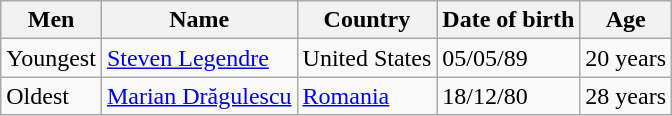<table class="wikitable">
<tr>
<th>Men</th>
<th>Name</th>
<th>Country</th>
<th>Date of birth</th>
<th>Age</th>
</tr>
<tr>
<td>Youngest</td>
<td><a href='#'>Steven Legendre</a></td>
<td>United States </td>
<td>05/05/89</td>
<td>20 years</td>
</tr>
<tr>
<td>Oldest</td>
<td><a href='#'>Marian Drăgulescu</a></td>
<td><a href='#'>Romania</a> </td>
<td>18/12/80</td>
<td>28 years</td>
</tr>
</table>
